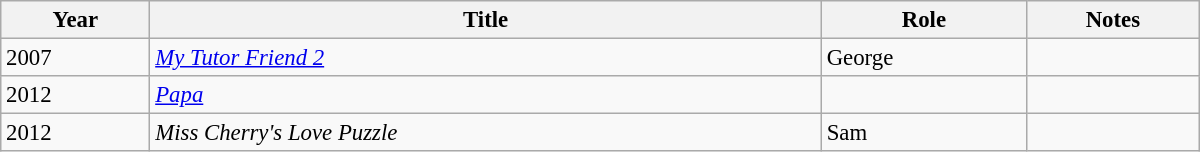<table class="wikitable" style="font-size: 95%; width:800px">
<tr>
<th>Year</th>
<th>Title</th>
<th>Role</th>
<th>Notes</th>
</tr>
<tr>
<td>2007</td>
<td><em><a href='#'>My Tutor Friend 2</a></em></td>
<td>George</td>
<td></td>
</tr>
<tr>
<td>2012</td>
<td><em><a href='#'>Papa</a></em></td>
<td></td>
<td></td>
</tr>
<tr>
<td>2012</td>
<td><em>Miss Cherry's Love Puzzle</em></td>
<td>Sam</td>
<td></td>
</tr>
</table>
